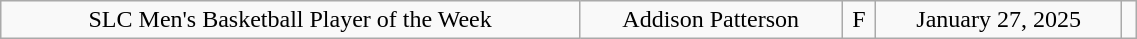<table class="wikitable" style="width: 60%;text-align: center;">
<tr align="center">
<td rowspan="1">SLC Men's Basketball Player of the Week</td>
<td>Addison Patterson</td>
<td>F</td>
<td>January 27, 2025</td>
<td></td>
</tr>
</table>
